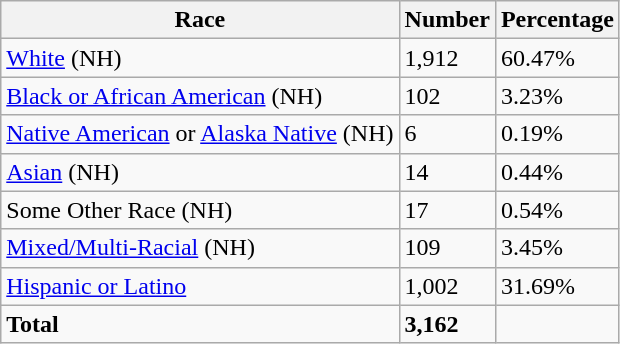<table class="wikitable">
<tr>
<th>Race</th>
<th>Number</th>
<th>Percentage</th>
</tr>
<tr>
<td><a href='#'>White</a> (NH)</td>
<td>1,912</td>
<td>60.47%</td>
</tr>
<tr>
<td><a href='#'>Black or African American</a> (NH)</td>
<td>102</td>
<td>3.23%</td>
</tr>
<tr>
<td><a href='#'>Native American</a> or <a href='#'>Alaska Native</a> (NH)</td>
<td>6</td>
<td>0.19%</td>
</tr>
<tr>
<td><a href='#'>Asian</a> (NH)</td>
<td>14</td>
<td>0.44%</td>
</tr>
<tr>
<td>Some Other Race (NH)</td>
<td>17</td>
<td>0.54%</td>
</tr>
<tr>
<td><a href='#'>Mixed/Multi-Racial</a> (NH)</td>
<td>109</td>
<td>3.45%</td>
</tr>
<tr>
<td><a href='#'>Hispanic or Latino</a></td>
<td>1,002</td>
<td>31.69%</td>
</tr>
<tr>
<td><strong>Total</strong></td>
<td><strong>3,162</strong></td>
<td></td>
</tr>
</table>
